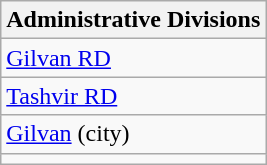<table class="wikitable">
<tr>
<th>Administrative Divisions</th>
</tr>
<tr>
<td><a href='#'>Gilvan RD</a></td>
</tr>
<tr>
<td><a href='#'>Tashvir RD</a></td>
</tr>
<tr>
<td><a href='#'>Gilvan</a> (city)</td>
</tr>
<tr>
<td colspan=1></td>
</tr>
</table>
